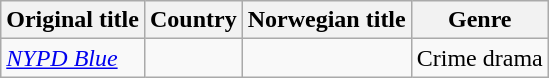<table class="wikitable">
<tr>
<th>Original title</th>
<th>Country</th>
<th>Norwegian title</th>
<th>Genre</th>
</tr>
<tr>
<td><em><a href='#'>NYPD Blue</a></em></td>
<td></td>
<td></td>
<td>Crime drama</td>
</tr>
</table>
